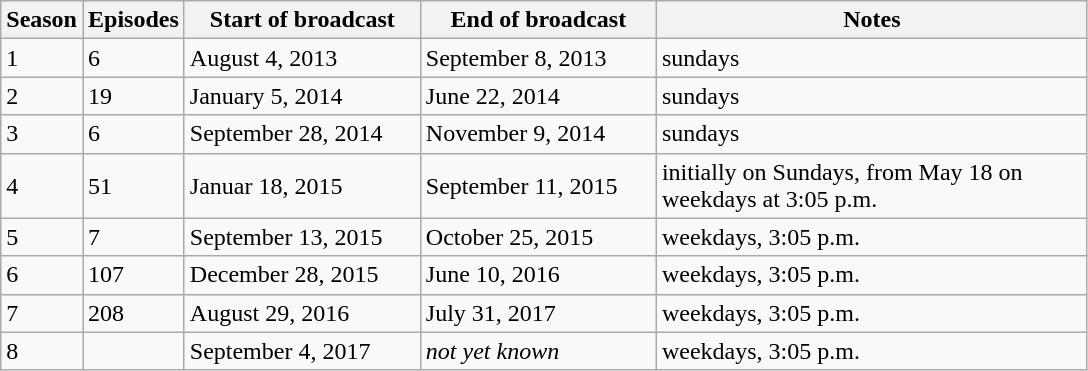<table class="wikitable">
<tr>
<th style="width:5px">Season</th>
<th style="width:5px">Episodes</th>
<th style="width:150px">Start of broadcast</th>
<th style="width:150px">End of broadcast</th>
<th style="width:280px">Notes</th>
</tr>
<tr>
<td>1</td>
<td>6</td>
<td>August 4, 2013</td>
<td>September 8, 2013</td>
<td>sundays</td>
</tr>
<tr>
<td>2</td>
<td>19</td>
<td>January 5, 2014</td>
<td>June 22, 2014</td>
<td>sundays</td>
</tr>
<tr>
<td>3</td>
<td>6</td>
<td>September 28, 2014</td>
<td>November 9, 2014</td>
<td>sundays</td>
</tr>
<tr>
<td>4</td>
<td>51</td>
<td>Januar 18, 2015</td>
<td>September 11, 2015</td>
<td>initially on Sundays, from May 18 on weekdays at 3:05 p.m.</td>
</tr>
<tr>
<td>5</td>
<td>7</td>
<td>September 13, 2015</td>
<td>October 25, 2015</td>
<td>weekdays, 3:05 p.m.</td>
</tr>
<tr>
<td>6</td>
<td>107</td>
<td>December 28, 2015</td>
<td>June 10, 2016</td>
<td>weekdays, 3:05 p.m.</td>
</tr>
<tr>
<td>7</td>
<td>208</td>
<td>August 29, 2016</td>
<td>July 31, 2017</td>
<td>weekdays, 3:05 p.m.</td>
</tr>
<tr>
<td>8</td>
<td></td>
<td>September 4, 2017</td>
<td><em>not yet known</em></td>
<td>weekdays, 3:05 p.m.</td>
</tr>
</table>
